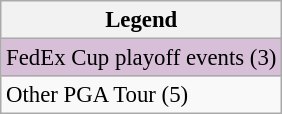<table class="wikitable" style="font-size:95%;">
<tr>
<th>Legend</th>
</tr>
<tr style="background:thistle;">
<td>FedEx Cup playoff events (3)</td>
</tr>
<tr>
<td>Other PGA Tour (5)</td>
</tr>
</table>
